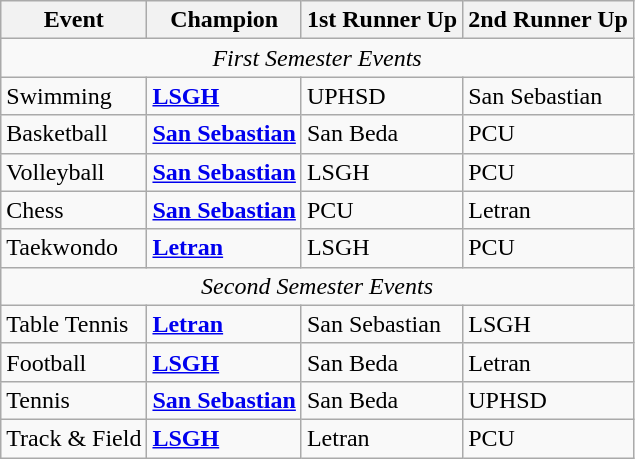<table class="wikitable">
<tr>
<th>Event</th>
<th>Champion</th>
<th>1st Runner Up</th>
<th>2nd Runner Up</th>
</tr>
<tr>
<td colspan=4 align="center"><em>First Semester Events</em></td>
</tr>
<tr>
<td>Swimming</td>
<td><strong><a href='#'>LSGH</a></strong></td>
<td>UPHSD</td>
<td>San Sebastian</td>
</tr>
<tr>
<td>Basketball</td>
<td><strong><a href='#'>San Sebastian</a></strong></td>
<td>San Beda</td>
<td>PCU</td>
</tr>
<tr>
<td>Volleyball</td>
<td><strong><a href='#'>San Sebastian</a></strong></td>
<td>LSGH</td>
<td>PCU</td>
</tr>
<tr>
<td>Chess</td>
<td><strong><a href='#'>San Sebastian</a></strong></td>
<td>PCU</td>
<td>Letran</td>
</tr>
<tr>
<td>Taekwondo</td>
<td><strong><a href='#'>Letran</a></strong></td>
<td>LSGH</td>
<td>PCU</td>
</tr>
<tr>
<td colspan=4 align="center"><em>Second Semester Events</em></td>
</tr>
<tr>
<td>Table Tennis</td>
<td><strong><a href='#'>Letran</a></strong></td>
<td>San Sebastian</td>
<td>LSGH</td>
</tr>
<tr>
<td>Football</td>
<td><strong><a href='#'>LSGH</a></strong></td>
<td>San Beda</td>
<td>Letran</td>
</tr>
<tr>
<td>Tennis</td>
<td><strong><a href='#'>San Sebastian</a></strong></td>
<td>San Beda</td>
<td>UPHSD</td>
</tr>
<tr>
<td>Track & Field</td>
<td><strong><a href='#'>LSGH</a></strong></td>
<td>Letran</td>
<td>PCU</td>
</tr>
</table>
